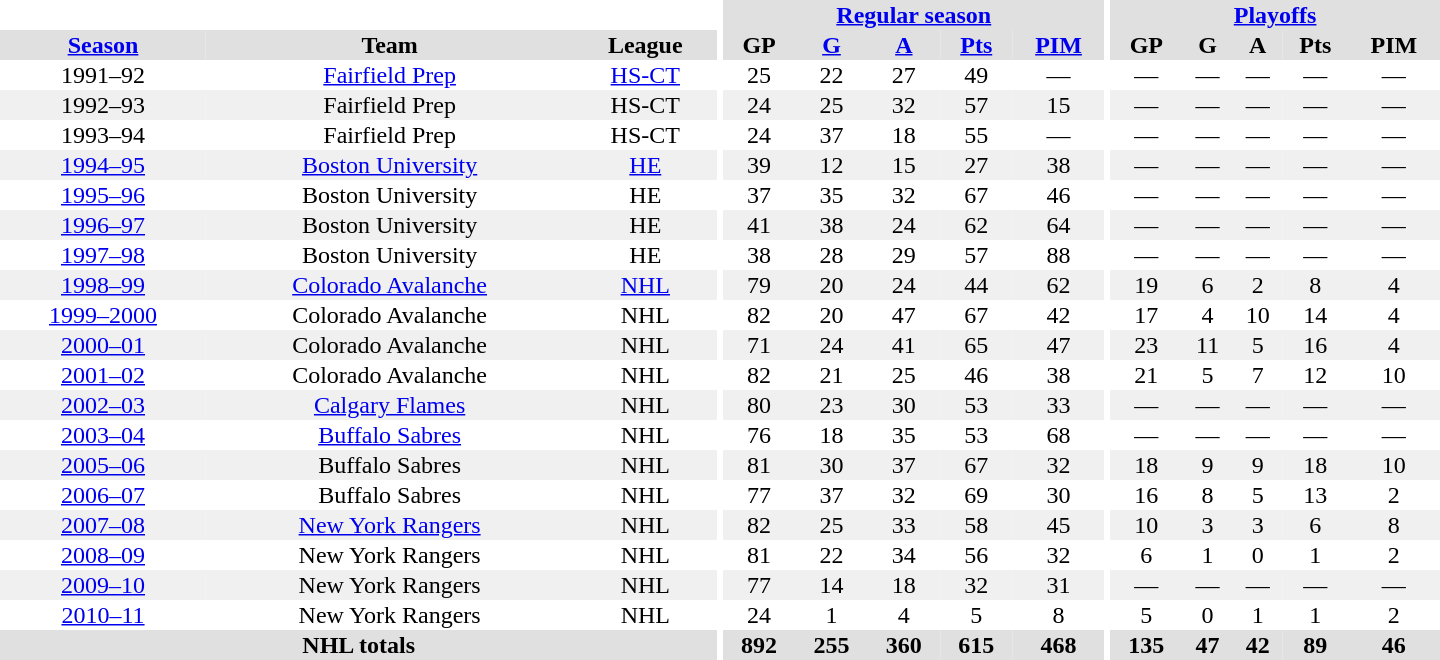<table border="0" cellpadding="1" cellspacing="0" style="text-align:center; width:60em">
<tr bgcolor="#e0e0e0">
<th colspan="3"  bgcolor="#ffffff"></th>
<th rowspan="99" bgcolor="#ffffff"></th>
<th colspan="5"><a href='#'>Regular season</a></th>
<th rowspan="99" bgcolor="#ffffff"></th>
<th colspan="5"><a href='#'>Playoffs</a></th>
</tr>
<tr bgcolor="#e0e0e0">
<th><a href='#'>Season</a></th>
<th>Team</th>
<th>League</th>
<th>GP</th>
<th><a href='#'>G</a></th>
<th><a href='#'>A</a></th>
<th><a href='#'>Pts</a></th>
<th><a href='#'>PIM</a></th>
<th>GP</th>
<th>G</th>
<th>A</th>
<th>Pts</th>
<th>PIM</th>
</tr>
<tr>
<td>1991–92</td>
<td><a href='#'>Fairfield Prep</a></td>
<td><a href='#'>HS-CT</a></td>
<td>25</td>
<td>22</td>
<td>27</td>
<td>49</td>
<td>—</td>
<td>—</td>
<td>—</td>
<td>—</td>
<td>—</td>
<td>—</td>
</tr>
<tr style="background:#f0f0f0;">
<td>1992–93</td>
<td>Fairfield Prep</td>
<td>HS-CT</td>
<td>24</td>
<td>25</td>
<td>32</td>
<td>57</td>
<td>15</td>
<td>—</td>
<td>—</td>
<td>—</td>
<td>—</td>
<td>—</td>
</tr>
<tr>
<td>1993–94</td>
<td>Fairfield Prep</td>
<td>HS-CT</td>
<td>24</td>
<td>37</td>
<td>18</td>
<td>55</td>
<td>—</td>
<td>—</td>
<td>—</td>
<td>—</td>
<td>—</td>
<td>—</td>
</tr>
<tr style="background:#f0f0f0;">
<td><a href='#'>1994–95</a></td>
<td><a href='#'>Boston University</a></td>
<td><a href='#'>HE</a></td>
<td>39</td>
<td>12</td>
<td>15</td>
<td>27</td>
<td>38</td>
<td>—</td>
<td>—</td>
<td>—</td>
<td>—</td>
<td>—</td>
</tr>
<tr>
<td><a href='#'>1995–96</a></td>
<td>Boston University</td>
<td>HE</td>
<td>37</td>
<td>35</td>
<td>32</td>
<td>67</td>
<td>46</td>
<td>—</td>
<td>—</td>
<td>—</td>
<td>—</td>
<td>—</td>
</tr>
<tr style="background:#f0f0f0;">
<td><a href='#'>1996–97</a></td>
<td>Boston University</td>
<td>HE</td>
<td>41</td>
<td>38</td>
<td>24</td>
<td>62</td>
<td>64</td>
<td>—</td>
<td>—</td>
<td>—</td>
<td>—</td>
<td>—</td>
</tr>
<tr>
<td><a href='#'>1997–98</a></td>
<td>Boston University</td>
<td>HE</td>
<td>38</td>
<td>28</td>
<td>29</td>
<td>57</td>
<td>88</td>
<td>—</td>
<td>—</td>
<td>—</td>
<td>—</td>
<td>—</td>
</tr>
<tr style="background:#f0f0f0;">
<td><a href='#'>1998–99</a></td>
<td><a href='#'>Colorado Avalanche</a></td>
<td><a href='#'>NHL</a></td>
<td>79</td>
<td>20</td>
<td>24</td>
<td>44</td>
<td>62</td>
<td>19</td>
<td>6</td>
<td>2</td>
<td>8</td>
<td>4</td>
</tr>
<tr>
<td><a href='#'>1999–2000</a></td>
<td>Colorado Avalanche</td>
<td>NHL</td>
<td>82</td>
<td>20</td>
<td>47</td>
<td>67</td>
<td>42</td>
<td>17</td>
<td>4</td>
<td>10</td>
<td>14</td>
<td>4</td>
</tr>
<tr style="background:#f0f0f0;">
<td><a href='#'>2000–01</a></td>
<td>Colorado Avalanche</td>
<td>NHL</td>
<td>71</td>
<td>24</td>
<td>41</td>
<td>65</td>
<td>47</td>
<td>23</td>
<td>11</td>
<td>5</td>
<td>16</td>
<td>4</td>
</tr>
<tr>
<td><a href='#'>2001–02</a></td>
<td>Colorado Avalanche</td>
<td>NHL</td>
<td>82</td>
<td>21</td>
<td>25</td>
<td>46</td>
<td>38</td>
<td>21</td>
<td>5</td>
<td>7</td>
<td>12</td>
<td>10</td>
</tr>
<tr style="background:#f0f0f0;">
<td><a href='#'>2002–03</a></td>
<td><a href='#'>Calgary Flames</a></td>
<td>NHL</td>
<td>80</td>
<td>23</td>
<td>30</td>
<td>53</td>
<td>33</td>
<td>—</td>
<td>—</td>
<td>—</td>
<td>—</td>
<td>—</td>
</tr>
<tr>
<td><a href='#'>2003–04</a></td>
<td><a href='#'>Buffalo Sabres</a></td>
<td>NHL</td>
<td>76</td>
<td>18</td>
<td>35</td>
<td>53</td>
<td>68</td>
<td>—</td>
<td>—</td>
<td>—</td>
<td>—</td>
<td>—</td>
</tr>
<tr style="background:#f0f0f0;">
<td><a href='#'>2005–06</a></td>
<td>Buffalo Sabres</td>
<td>NHL</td>
<td>81</td>
<td>30</td>
<td>37</td>
<td>67</td>
<td>32</td>
<td>18</td>
<td>9</td>
<td>9</td>
<td>18</td>
<td>10</td>
</tr>
<tr>
<td><a href='#'>2006–07</a></td>
<td>Buffalo Sabres</td>
<td>NHL</td>
<td>77</td>
<td>37</td>
<td>32</td>
<td>69</td>
<td>30</td>
<td>16</td>
<td>8</td>
<td>5</td>
<td>13</td>
<td>2</td>
</tr>
<tr style="background:#f0f0f0;">
<td><a href='#'>2007–08</a></td>
<td><a href='#'>New York Rangers</a></td>
<td>NHL</td>
<td>82</td>
<td>25</td>
<td>33</td>
<td>58</td>
<td>45</td>
<td>10</td>
<td>3</td>
<td>3</td>
<td>6</td>
<td>8</td>
</tr>
<tr>
<td><a href='#'>2008–09</a></td>
<td>New York Rangers</td>
<td>NHL</td>
<td>81</td>
<td>22</td>
<td>34</td>
<td>56</td>
<td>32</td>
<td>6</td>
<td>1</td>
<td>0</td>
<td>1</td>
<td>2</td>
</tr>
<tr style="background:#f0f0f0;">
<td><a href='#'>2009–10</a></td>
<td>New York Rangers</td>
<td>NHL</td>
<td>77</td>
<td>14</td>
<td>18</td>
<td>32</td>
<td>31</td>
<td>—</td>
<td>—</td>
<td>—</td>
<td>—</td>
<td>—</td>
</tr>
<tr>
<td><a href='#'>2010–11</a></td>
<td>New York Rangers</td>
<td>NHL</td>
<td>24</td>
<td>1</td>
<td>4</td>
<td>5</td>
<td>8</td>
<td>5</td>
<td>0</td>
<td>1</td>
<td>1</td>
<td>2</td>
</tr>
<tr style="background:#e0e0e0;">
<th colspan="3">NHL totals</th>
<th>892</th>
<th>255</th>
<th>360</th>
<th>615</th>
<th>468</th>
<th>135</th>
<th>47</th>
<th>42</th>
<th>89</th>
<th>46</th>
</tr>
</table>
